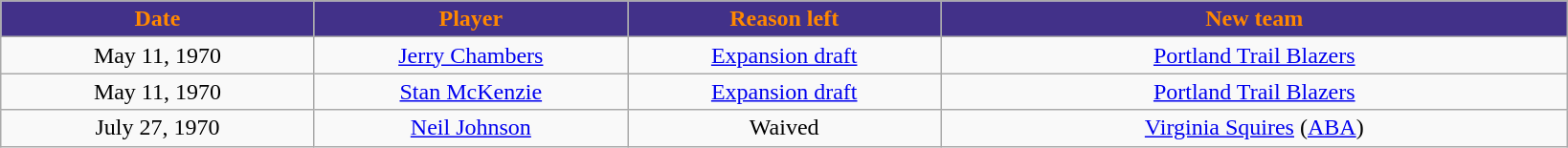<table class="wikitable sortable sortable">
<tr>
<th style="background:#423189; color:#FF8800" width="10%">Date</th>
<th style="background:#423189; color:#FF8800" width="10%">Player</th>
<th style="background:#423189; color:#FF8800" width="10%">Reason left</th>
<th style="background:#423189; color:#FF8800" width="20%">New team</th>
</tr>
<tr style="text-align: center">
<td>May 11, 1970</td>
<td><a href='#'>Jerry Chambers</a></td>
<td><a href='#'>Expansion draft</a></td>
<td><a href='#'>Portland Trail Blazers</a></td>
</tr>
<tr style="text-align: center">
<td>May 11, 1970</td>
<td><a href='#'>Stan McKenzie</a></td>
<td><a href='#'>Expansion draft</a></td>
<td><a href='#'>Portland Trail Blazers</a></td>
</tr>
<tr style="text-align: center">
<td>July 27, 1970</td>
<td><a href='#'>Neil Johnson</a></td>
<td>Waived</td>
<td><a href='#'>Virginia Squires</a> (<a href='#'>ABA</a>)</td>
</tr>
</table>
